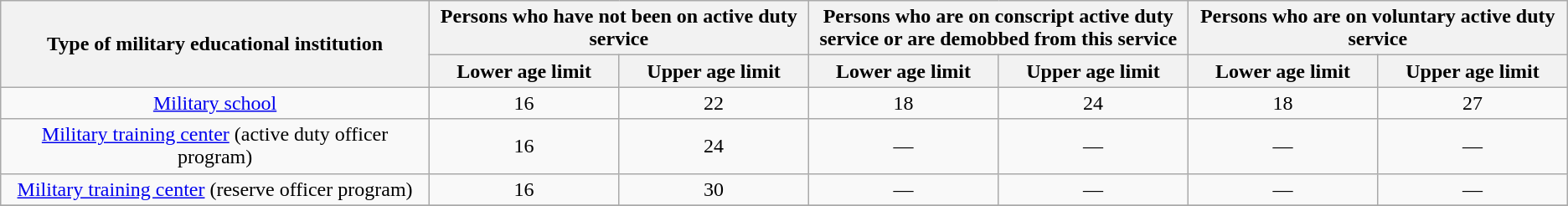<table class="wikitable">
<tr>
<th rowspan="2" style="text-align: center; width: 350px;">Type of military educational institution</th>
<th colspan="2" style="text-align: center; width: 300px;">Persons who have not been on active duty service</th>
<th colspan="2" style="text-align: center; width: 300px;">Persons who are on conscript active duty service or are demobbed from this service</th>
<th colspan="2" style="text-align: center; width: 300px;">Persons who are on voluntary active duty service</th>
</tr>
<tr>
<th style="text-align: center; width: 150px;">Lower age limit</th>
<th style="text-align: center; width: 150px;">Upper age limit</th>
<th style="text-align: center; width: 150px;">Lower age limit</th>
<th style="text-align: center; width: 150px;">Upper age limit</th>
<th style="text-align: center; width: 150px;">Lower age limit</th>
<th style="text-align: center; width: 150px;">Upper age limit</th>
</tr>
<tr>
<td style="text-align: center; width: 350px;"><a href='#'>Military school</a></td>
<td style="text-align: center; width: 150px;">16</td>
<td style="text-align: center; width: 150px;">22</td>
<td style="text-align: center; width: 150px;">18</td>
<td style="text-align: center; width: 150px;">24</td>
<td style="text-align: center; width: 150px;">18</td>
<td style="text-align: center; width: 150px;">27</td>
</tr>
<tr>
<td style="text-align: center; width: 350px;"><a href='#'>Military training center</a> (active duty officer program)</td>
<td style="text-align: center; width: 150px;">16</td>
<td style="text-align: center; width: 150px;">24</td>
<td style="text-align: center; width: 150px;">—</td>
<td style="text-align: center; width: 150px;">—</td>
<td style="text-align: center; width: 150px;">—</td>
<td style="text-align: center; width: 150px;">—</td>
</tr>
<tr>
<td style="text-align: center; width: 350px;"><a href='#'>Military training center</a> (reserve officer program)</td>
<td style="text-align: center; width: 150px;">16</td>
<td style="text-align: center; width: 150px;">30</td>
<td style="text-align: center; width: 150px;">—</td>
<td style="text-align: center; width: 150px;">—</td>
<td style="text-align: center; width: 150px;">—</td>
<td style="text-align: center; width: 150px;">—</td>
</tr>
<tr>
</tr>
</table>
